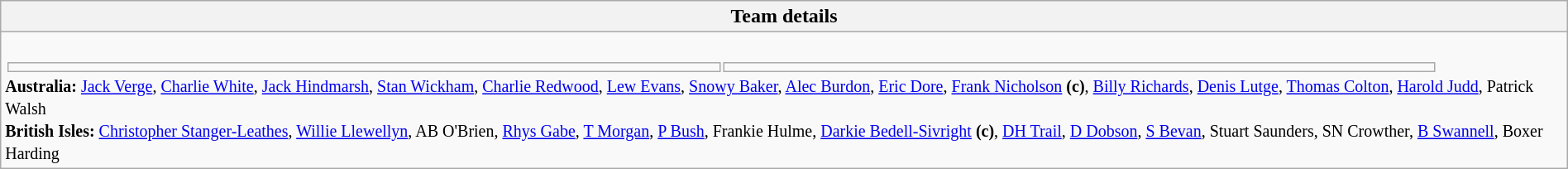<table class="wikitable collapsible collapsed" style="width:100%">
<tr>
<th>Team details</th>
</tr>
<tr>
<td><br><table width=92% |>
<tr>
<td></td>
<td></td>
</tr>
</table>
<small><strong>Australia:</strong> <a href='#'>Jack Verge</a>, <a href='#'>Charlie White</a>, <a href='#'>Jack Hindmarsh</a>, <a href='#'>Stan Wickham</a>, <a href='#'>Charlie Redwood</a>, <a href='#'>Lew Evans</a>, <a href='#'>Snowy Baker</a>, <a href='#'>Alec Burdon</a>, <a href='#'>Eric Dore</a>, <a href='#'>Frank Nicholson</a> <strong>(c)</strong>, <a href='#'>Billy Richards</a>, <a href='#'>Denis Lutge</a>, <a href='#'>Thomas Colton</a>, <a href='#'>Harold Judd</a>, Patrick Walsh <br>
<strong>British Isles:</strong> <a href='#'>Christopher Stanger-Leathes</a>, <a href='#'>Willie Llewellyn</a>, AB O'Brien, <a href='#'>Rhys Gabe</a>, <a href='#'>T Morgan</a>, <a href='#'>P Bush</a>, Frankie Hulme, <a href='#'>Darkie Bedell-Sivright</a> <strong>(c)</strong>, <a href='#'>DH Trail</a>, <a href='#'>D Dobson</a>, <a href='#'>S Bevan</a>, Stuart Saunders, SN Crowther, <a href='#'>B Swannell</a>, Boxer Harding
</small></td>
</tr>
</table>
